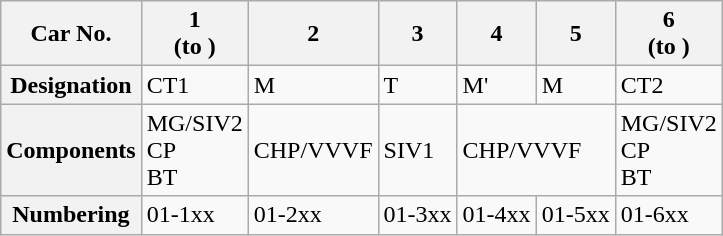<table class="wikitable">
<tr>
<th>Car No.</th>
<th>1<br>(to )</th>
<th>2</th>
<th>3</th>
<th>4</th>
<th>5</th>
<th>6<br>(to )</th>
</tr>
<tr>
<th>Designation</th>
<td>CT1</td>
<td>M</td>
<td>T</td>
<td>M'</td>
<td>M</td>
<td>CT2</td>
</tr>
<tr>
<th>Components</th>
<td>MG/SIV2<br>CP<br>BT</td>
<td>CHP/VVVF</td>
<td>SIV1</td>
<td colspan="2">CHP/VVVF</td>
<td>MG/SIV2<br>CP<br>BT</td>
</tr>
<tr>
<th>Numbering</th>
<td>01-1xx</td>
<td>01-2xx</td>
<td>01-3xx</td>
<td>01-4xx</td>
<td>01-5xx</td>
<td>01-6xx</td>
</tr>
</table>
